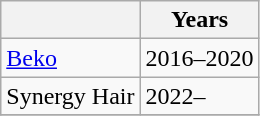<table class="wikitable collapsible">
<tr>
<th></th>
<th>Years</th>
</tr>
<tr>
<td><a href='#'>Beko</a></td>
<td>2016–2020</td>
</tr>
<tr>
<td>Synergy Hair</td>
<td>2022–</td>
</tr>
<tr>
</tr>
</table>
